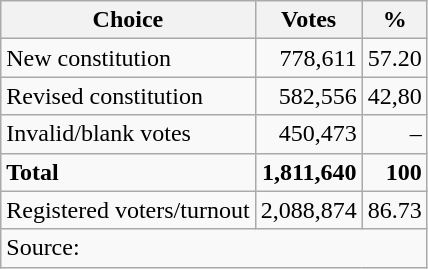<table class=wikitable style=text-align:right>
<tr>
<th>Choice</th>
<th>Votes</th>
<th>%</th>
</tr>
<tr>
<td align=left>New constitution</td>
<td>778,611</td>
<td>57.20</td>
</tr>
<tr>
<td align=left>Revised constitution</td>
<td>582,556</td>
<td>42,80</td>
</tr>
<tr>
<td align=left>Invalid/blank votes</td>
<td>450,473</td>
<td>–</td>
</tr>
<tr>
<td align=left><strong>Total</strong></td>
<td><strong>1,811,640</strong></td>
<td><strong>100</strong></td>
</tr>
<tr>
<td align=left>Registered voters/turnout</td>
<td>2,088,874</td>
<td>86.73</td>
</tr>
<tr>
<td align=left colspan=3>Source: </td>
</tr>
</table>
